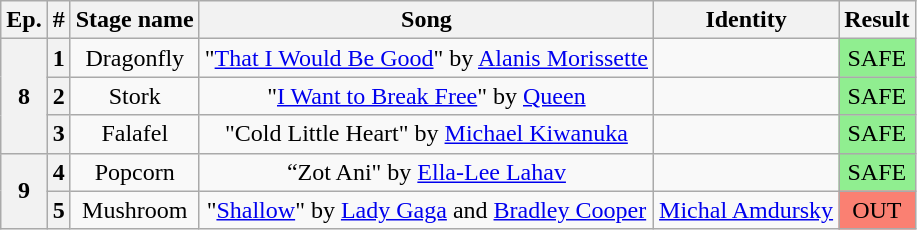<table class="wikitable plainrowheaders" style="text-align: center;">
<tr>
<th>Ep.</th>
<th>#</th>
<th>Stage name</th>
<th>Song</th>
<th>Identity</th>
<th>Result</th>
</tr>
<tr>
<th rowspan="3">8</th>
<th>1</th>
<td>Dragonfly</td>
<td>"<a href='#'>That I Would Be Good</a>" by <a href='#'>Alanis Morissette</a></td>
<td></td>
<td bgcolor="lightgreen">SAFE</td>
</tr>
<tr>
<th>2</th>
<td>Stork</td>
<td>"<a href='#'>I Want to Break Free</a>" by <a href='#'>Queen</a></td>
<td></td>
<td bgcolor="lightgreen">SAFE</td>
</tr>
<tr>
<th>3</th>
<td>Falafel</td>
<td>"Cold Little Heart" by <a href='#'>Michael Kiwanuka</a></td>
<td></td>
<td bgcolor="lightgreen">SAFE</td>
</tr>
<tr>
<th rowspan="2">9</th>
<th>4</th>
<td>Popcorn</td>
<td>“Zot Ani" by <a href='#'>Ella-Lee Lahav</a></td>
<td></td>
<td bgcolor="lightgreen">SAFE</td>
</tr>
<tr>
<th>5</th>
<td>Mushroom</td>
<td>"<a href='#'>Shallow</a>" by <a href='#'>Lady Gaga</a> and <a href='#'>Bradley Cooper</a></td>
<td><a href='#'>Michal Amdursky</a></td>
<td bgcolor="salmon">OUT</td>
</tr>
</table>
